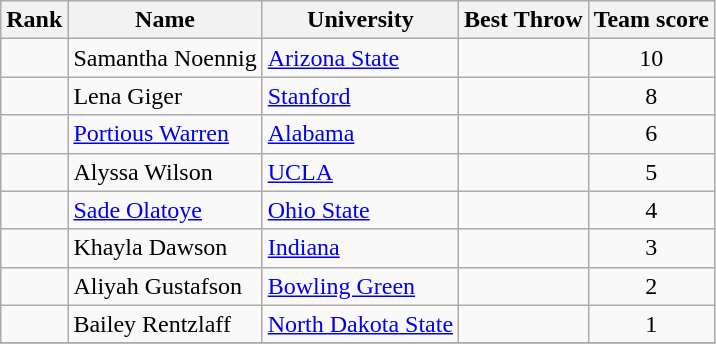<table class="wikitable sortable" style="text-align:center">
<tr>
<th>Rank</th>
<th>Name</th>
<th>University</th>
<th>Best Throw</th>
<th>Team score</th>
</tr>
<tr>
<td></td>
<td align=left>Samantha Noennig</td>
<td align=left><a href='#'>Arizona State</a></td>
<td><strong></strong></td>
<td>10</td>
</tr>
<tr>
<td></td>
<td align=left>Lena Giger</td>
<td align=left><a href='#'>Stanford</a></td>
<td><strong></strong></td>
<td>8</td>
</tr>
<tr>
<td></td>
<td align=left><a href='#'>Portious Warren</a> </td>
<td align=left><a href='#'>Alabama</a></td>
<td><strong></strong></td>
<td>6</td>
</tr>
<tr>
<td></td>
<td align=left>Alyssa Wilson</td>
<td align=left><a href='#'>UCLA</a></td>
<td><strong></strong></td>
<td>5</td>
</tr>
<tr>
<td></td>
<td align=left><a href='#'>Sade Olatoye</a> </td>
<td align=left><a href='#'>Ohio State</a></td>
<td><strong></strong></td>
<td>4</td>
</tr>
<tr>
<td></td>
<td align=left>Khayla Dawson</td>
<td align=left><a href='#'>Indiana</a></td>
<td><strong></strong></td>
<td>3</td>
</tr>
<tr>
<td></td>
<td align=left>Aliyah Gustafson</td>
<td align=left><a href='#'>Bowling Green</a></td>
<td><strong></strong></td>
<td>2</td>
</tr>
<tr>
<td></td>
<td align=left>Bailey Rentzlaff</td>
<td align=left><a href='#'>North Dakota State</a></td>
<td><strong></strong></td>
<td>1</td>
</tr>
<tr>
</tr>
</table>
